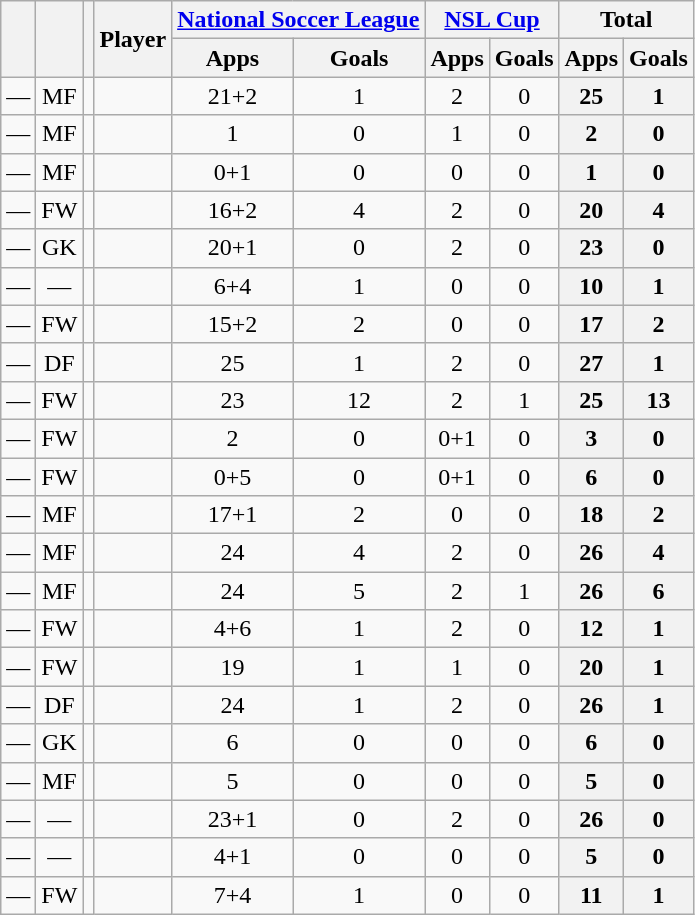<table class="wikitable sortable" style="text-align:center">
<tr>
<th rowspan="2"></th>
<th rowspan="2"></th>
<th rowspan="2"></th>
<th rowspan="2">Player</th>
<th colspan="2"><a href='#'>National Soccer League</a></th>
<th colspan="2"><a href='#'>NSL Cup</a></th>
<th colspan="2">Total</th>
</tr>
<tr>
<th>Apps</th>
<th>Goals</th>
<th>Apps</th>
<th>Goals</th>
<th>Apps</th>
<th>Goals</th>
</tr>
<tr>
<td>—</td>
<td>MF</td>
<td></td>
<td align="left"><br></td>
<td>21+2</td>
<td>1<br></td>
<td>2</td>
<td>0<br></td>
<th>25</th>
<th>1</th>
</tr>
<tr>
<td>—</td>
<td>MF</td>
<td></td>
<td align="left"><br></td>
<td>1</td>
<td>0<br></td>
<td>1</td>
<td>0<br></td>
<th>2</th>
<th>0</th>
</tr>
<tr>
<td>—</td>
<td>MF</td>
<td></td>
<td align="left"><br></td>
<td>0+1</td>
<td>0<br></td>
<td>0</td>
<td>0<br></td>
<th>1</th>
<th>0</th>
</tr>
<tr>
<td>—</td>
<td>FW</td>
<td></td>
<td align="left"><br></td>
<td>16+2</td>
<td>4<br></td>
<td>2</td>
<td>0<br></td>
<th>20</th>
<th>4</th>
</tr>
<tr>
<td>—</td>
<td>GK</td>
<td></td>
<td align="left"><br></td>
<td>20+1</td>
<td>0<br></td>
<td>2</td>
<td>0<br></td>
<th>23</th>
<th>0</th>
</tr>
<tr>
<td>—</td>
<td>—</td>
<td></td>
<td align="left"><br></td>
<td>6+4</td>
<td>1<br></td>
<td>0</td>
<td>0<br></td>
<th>10</th>
<th>1</th>
</tr>
<tr>
<td>—</td>
<td>FW</td>
<td></td>
<td align="left"><br></td>
<td>15+2</td>
<td>2<br></td>
<td>0</td>
<td>0<br></td>
<th>17</th>
<th>2</th>
</tr>
<tr>
<td>—</td>
<td>DF</td>
<td></td>
<td align="left"><br></td>
<td>25</td>
<td>1<br></td>
<td>2</td>
<td>0<br></td>
<th>27</th>
<th>1</th>
</tr>
<tr>
<td>—</td>
<td>FW</td>
<td></td>
<td align="left"><br></td>
<td>23</td>
<td>12<br></td>
<td>2</td>
<td>1<br></td>
<th>25</th>
<th>13</th>
</tr>
<tr>
<td>—</td>
<td>FW</td>
<td></td>
<td align="left"><br></td>
<td>2</td>
<td>0<br></td>
<td>0+1</td>
<td>0<br></td>
<th>3</th>
<th>0</th>
</tr>
<tr>
<td>—</td>
<td>FW</td>
<td></td>
<td align="left"><br></td>
<td>0+5</td>
<td>0<br></td>
<td>0+1</td>
<td>0<br></td>
<th>6</th>
<th>0</th>
</tr>
<tr>
<td>—</td>
<td>MF</td>
<td></td>
<td align="left"><br></td>
<td>17+1</td>
<td>2<br></td>
<td>0</td>
<td>0<br></td>
<th>18</th>
<th>2</th>
</tr>
<tr>
<td>—</td>
<td>MF</td>
<td></td>
<td align="left"><br></td>
<td>24</td>
<td>4<br></td>
<td>2</td>
<td>0<br></td>
<th>26</th>
<th>4</th>
</tr>
<tr>
<td>—</td>
<td>MF</td>
<td></td>
<td align="left"><br></td>
<td>24</td>
<td>5<br></td>
<td>2</td>
<td>1<br></td>
<th>26</th>
<th>6</th>
</tr>
<tr>
<td>—</td>
<td>FW</td>
<td></td>
<td align="left"><br></td>
<td>4+6</td>
<td>1<br></td>
<td>2</td>
<td>0<br></td>
<th>12</th>
<th>1</th>
</tr>
<tr>
<td>—</td>
<td>FW</td>
<td></td>
<td align="left"><br></td>
<td>19</td>
<td>1<br></td>
<td>1</td>
<td>0<br></td>
<th>20</th>
<th>1</th>
</tr>
<tr>
<td>—</td>
<td>DF</td>
<td></td>
<td align="left"><br></td>
<td>24</td>
<td>1<br></td>
<td>2</td>
<td>0<br></td>
<th>26</th>
<th>1</th>
</tr>
<tr>
<td>—</td>
<td>GK</td>
<td></td>
<td align="left"><br></td>
<td>6</td>
<td>0<br></td>
<td>0</td>
<td>0<br></td>
<th>6</th>
<th>0</th>
</tr>
<tr>
<td>—</td>
<td>MF</td>
<td></td>
<td align="left"><br></td>
<td>5</td>
<td>0<br></td>
<td>0</td>
<td>0<br></td>
<th>5</th>
<th>0</th>
</tr>
<tr>
<td>—</td>
<td>—</td>
<td></td>
<td align="left"><br></td>
<td>23+1</td>
<td>0<br></td>
<td>2</td>
<td>0<br></td>
<th>26</th>
<th>0</th>
</tr>
<tr>
<td>—</td>
<td>—</td>
<td></td>
<td align="left"><br></td>
<td>4+1</td>
<td>0<br></td>
<td>0</td>
<td>0<br></td>
<th>5</th>
<th>0</th>
</tr>
<tr>
<td>—</td>
<td>FW</td>
<td></td>
<td align="left"><br></td>
<td>7+4</td>
<td>1<br></td>
<td>0</td>
<td>0<br></td>
<th>11</th>
<th>1</th>
</tr>
</table>
